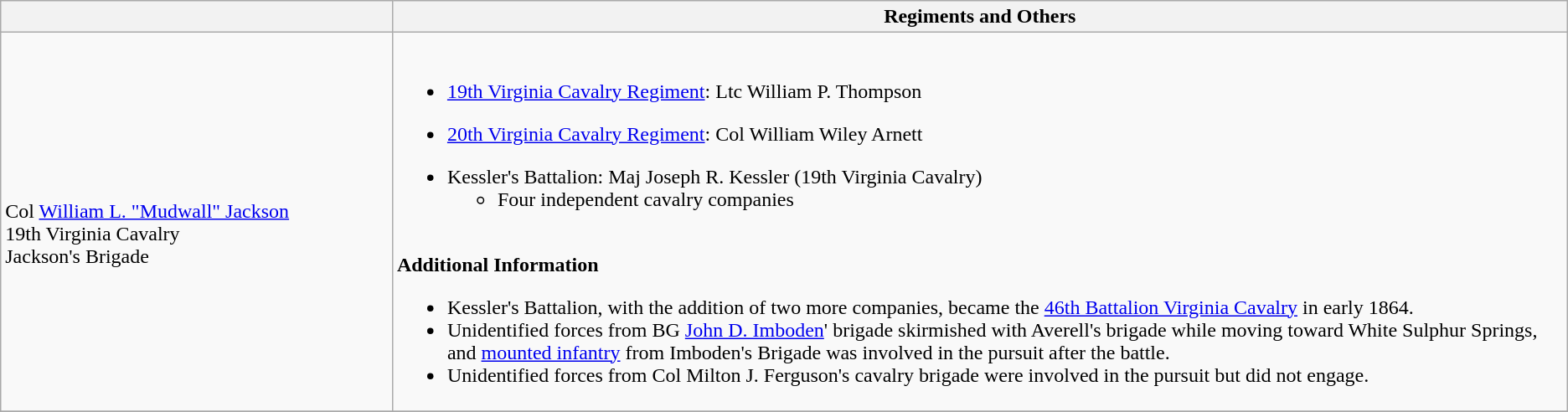<table class="wikitable">
<tr>
<th width=25%></th>
<th>Regiments and Others</th>
</tr>
<tr>
<td><br>Col <a href='#'>William L. "Mudwall" Jackson</a><br>19th Virginia Cavalry<br>Jackson's Brigade</td>
<td><br><ul><li><a href='#'>19th Virginia Cavalry Regiment</a>: Ltc William P. Thompson</li></ul><ul><li><a href='#'>20th Virginia Cavalry Regiment</a>: Col William Wiley Arnett</li></ul><ul><li>Kessler's Battalion: Maj Joseph R. Kessler (19th Virginia Cavalry)<ul><li>Four independent cavalry companies</li></ul></li></ul><br>
<strong>Additional Information</strong><ul><li>Kessler's Battalion, with the addition of two more companies, became the <a href='#'>46th Battalion Virginia Cavalry</a> in early 1864.</li><li>Unidentified forces from BG <a href='#'>John D. Imboden</a>' brigade skirmished with Averell's brigade while moving toward White Sulphur Springs, and <a href='#'>mounted infantry</a> from Imboden's Brigade was involved in the pursuit after the battle.</li><li>Unidentified forces from Col Milton J. Ferguson's cavalry brigade were involved in the pursuit but did not engage.</li></ul></td>
</tr>
<tr>
</tr>
</table>
